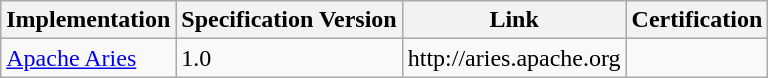<table class="wikitable sortable">
<tr>
<th>Implementation</th>
<th>Specification Version</th>
<th>Link</th>
<th>Certification</th>
</tr>
<tr>
<td><a href='#'>Apache Aries</a></td>
<td>1.0</td>
<td>http://aries.apache.org</td>
<td></td>
</tr>
</table>
